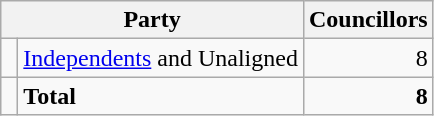<table class="wikitable">
<tr>
<th colspan="2">Party</th>
<th>Councillors</th>
</tr>
<tr>
<td> </td>
<td><a href='#'>Independents</a> and Unaligned</td>
<td align=right>8</td>
</tr>
<tr>
<td></td>
<td><strong>Total</strong></td>
<td align=right><strong>8</strong></td>
</tr>
</table>
